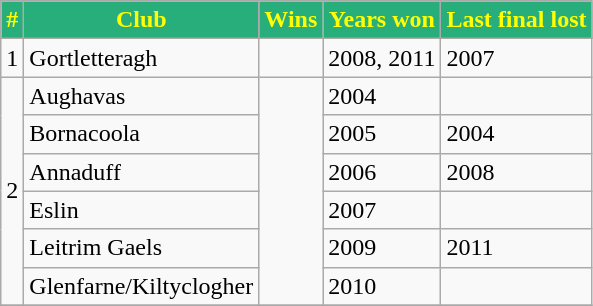<table class="wikitable">
<tr>
<th style="background:#28AE7B;color:yellow">#</th>
<th style="background:#28AE7B;color:yellow">Club</th>
<th style="background:#28AE7B;color:yellow">Wins</th>
<th style="background:#28AE7B;color:yellow">Years won</th>
<th style="background:#28AE7B;color:yellow">Last final lost</th>
</tr>
<tr>
<td>1</td>
<td>Gortletteragh</td>
<td></td>
<td>2008, 2011</td>
<td>2007</td>
</tr>
<tr>
<td rowspan=6>2</td>
<td>Aughavas</td>
<td rowspan=6></td>
<td>2004</td>
<td></td>
</tr>
<tr>
<td>Bornacoola</td>
<td>2005</td>
<td>2004</td>
</tr>
<tr>
<td>Annaduff</td>
<td>2006</td>
<td>2008</td>
</tr>
<tr>
<td>Eslin</td>
<td>2007</td>
<td></td>
</tr>
<tr>
<td>Leitrim Gaels</td>
<td>2009</td>
<td>2011</td>
</tr>
<tr>
<td>Glenfarne/Kiltyclogher</td>
<td>2010</td>
<td></td>
</tr>
<tr>
</tr>
</table>
